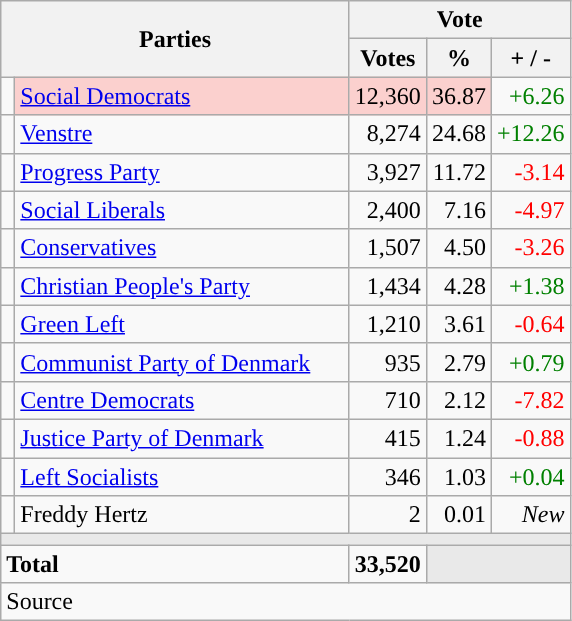<table class="wikitable" style="text-align:right;">
<tr>
<th style="text-align:centre;" rowspan="2" colspan="2" width="225">Parties</th>
<th colspan="3">Vote</th>
</tr>
<tr>
<th width="15">Votes</th>
<th width="15">%</th>
<th width="15">+ / -</th>
</tr>
<tr>
<td width="2" style="color:inherit;background:"></td>
<td bgcolor=#fbd0ce  align="left"><a href='#'>Social Democrats</a></td>
<td bgcolor=#fbd0ce>12,360</td>
<td bgcolor=#fbd0ce>36.87</td>
<td style=color:green;>+6.26</td>
</tr>
<tr>
<td width="2" style="color:inherit;background:"></td>
<td align="left"><a href='#'>Venstre</a></td>
<td>8,274</td>
<td>24.68</td>
<td style=color:green;>+12.26</td>
</tr>
<tr>
<td width="2" style="color:inherit;background:"></td>
<td align="left"><a href='#'>Progress Party</a></td>
<td>3,927</td>
<td>11.72</td>
<td style=color:red;>-3.14</td>
</tr>
<tr>
<td width="2" style="color:inherit;background:"></td>
<td align="left"><a href='#'>Social Liberals</a></td>
<td>2,400</td>
<td>7.16</td>
<td style=color:red;>-4.97</td>
</tr>
<tr>
<td width="2" style="color:inherit;background:"></td>
<td align="left"><a href='#'>Conservatives</a></td>
<td>1,507</td>
<td>4.50</td>
<td style=color:red;>-3.26</td>
</tr>
<tr>
<td width="2" style="color:inherit;background:"></td>
<td align="left"><a href='#'>Christian People's Party</a></td>
<td>1,434</td>
<td>4.28</td>
<td style=color:green;>+1.38</td>
</tr>
<tr>
<td width="2" style="color:inherit;background:"></td>
<td align="left"><a href='#'>Green Left</a></td>
<td>1,210</td>
<td>3.61</td>
<td style=color:red;>-0.64</td>
</tr>
<tr>
<td width="2" style="color:inherit;background:"></td>
<td align="left"><a href='#'>Communist Party of Denmark</a></td>
<td>935</td>
<td>2.79</td>
<td style=color:green;>+0.79</td>
</tr>
<tr>
<td width="2" style="color:inherit;background:"></td>
<td align="left"><a href='#'>Centre Democrats</a></td>
<td>710</td>
<td>2.12</td>
<td style=color:red;>-7.82</td>
</tr>
<tr>
<td width="2" style="color:inherit;background:"></td>
<td align="left"><a href='#'>Justice Party of Denmark</a></td>
<td>415</td>
<td>1.24</td>
<td style=color:red;>-0.88</td>
</tr>
<tr>
<td width="2" style="color:inherit;background:"></td>
<td align="left"><a href='#'>Left Socialists</a></td>
<td>346</td>
<td>1.03</td>
<td style=color:green;>+0.04</td>
</tr>
<tr>
<td width="2" style="color:inherit;background:"></td>
<td align="left">Freddy Hertz</td>
<td>2</td>
<td>0.01</td>
<td><em>New</em></td>
</tr>
<tr>
<td colspan="7" bgcolor="#E9E9E9"></td>
</tr>
<tr>
<td align="left" colspan="2"><strong>Total</strong></td>
<td><strong>33,520</strong></td>
<td bgcolor="#E9E9E9" colspan="2"></td>
</tr>
<tr>
<td align="left" colspan="6">Source</td>
</tr>
</table>
